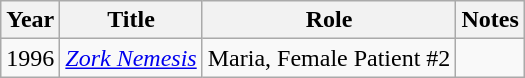<table class="wikitable sortable">
<tr>
<th>Year</th>
<th>Title</th>
<th>Role</th>
<th class="unsortable">Notes</th>
</tr>
<tr>
<td>1996</td>
<td><em><a href='#'>Zork Nemesis</a></em></td>
<td>Maria, Female Patient #2</td>
<td></td>
</tr>
</table>
